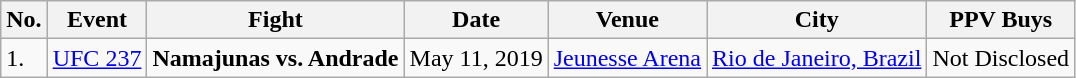<table class="wikitable">
<tr>
<th>No.</th>
<th>Event</th>
<th>Fight</th>
<th>Date</th>
<th>Venue</th>
<th>City</th>
<th>PPV Buys</th>
</tr>
<tr>
<td>1.</td>
<td><a href='#'>UFC 237</a></td>
<td><strong>Namajunas vs. Andrade</strong></td>
<td>May 11, 2019</td>
<td><a href='#'>Jeunesse Arena</a></td>
<td><a href='#'>Rio de Janeiro, Brazil</a></td>
<td>Not Disclosed</td>
</tr>
</table>
